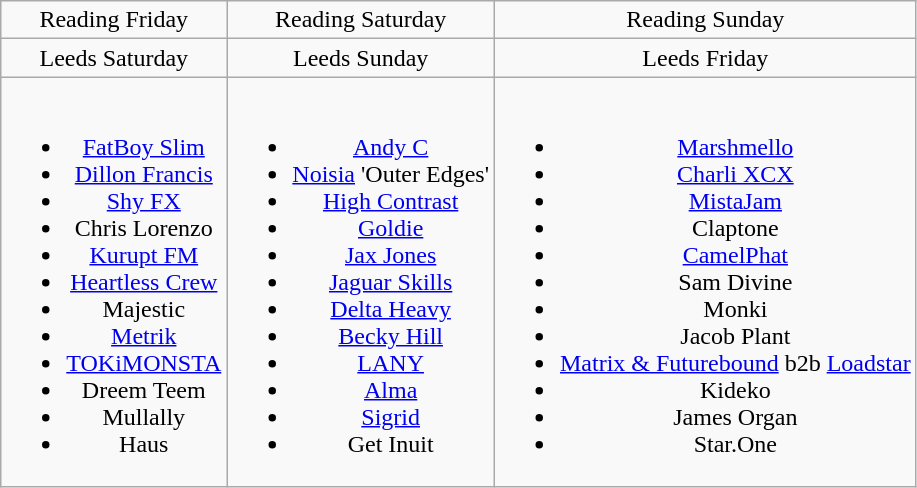<table class="wikitable" style="text-align:center;">
<tr>
<td>Reading Friday</td>
<td>Reading Saturday</td>
<td>Reading Sunday</td>
</tr>
<tr>
<td>Leeds Saturday</td>
<td>Leeds Sunday</td>
<td>Leeds Friday</td>
</tr>
<tr>
<td><br><ul><li><a href='#'>FatBoy Slim</a></li><li><a href='#'>Dillon Francis</a></li><li><a href='#'>Shy FX</a></li><li>Chris Lorenzo</li><li><a href='#'>Kurupt FM</a></li><li><a href='#'>Heartless Crew</a></li><li>Majestic</li><li><a href='#'>Metrik</a></li><li><a href='#'>TOKiMONSTA</a></li><li>Dreem Teem</li><li>Mullally</li><li>Haus</li></ul></td>
<td><br><ul><li><a href='#'>Andy C</a></li><li><a href='#'>Noisia</a> 'Outer Edges'</li><li><a href='#'>High Contrast</a></li><li><a href='#'>Goldie</a></li><li><a href='#'>Jax Jones</a></li><li><a href='#'>Jaguar Skills</a></li><li><a href='#'>Delta Heavy</a></li><li><a href='#'>Becky Hill</a></li><li><a href='#'>LANY</a></li><li><a href='#'>Alma</a></li><li><a href='#'>Sigrid</a></li><li>Get Inuit</li></ul></td>
<td><br><ul><li><a href='#'>Marshmello</a></li><li><a href='#'>Charli XCX</a></li><li><a href='#'>MistaJam</a></li><li>Claptone</li><li><a href='#'>CamelPhat</a></li><li>Sam Divine</li><li>Monki</li><li>Jacob Plant</li><li><a href='#'>Matrix & Futurebound</a> b2b <a href='#'>Loadstar</a></li><li>Kideko</li><li>James Organ</li><li>Star.One</li></ul></td>
</tr>
</table>
